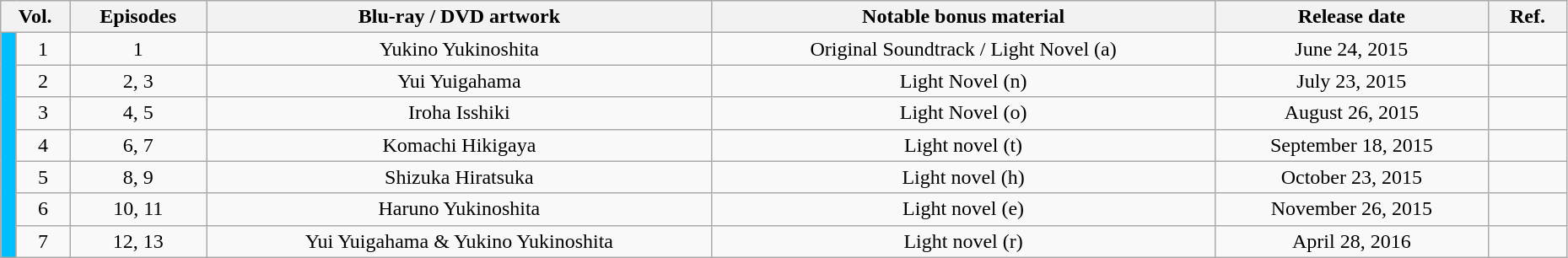<table class="wikitable" style="text-align: center; width: 98%;">
<tr>
<th colspan="2">Vol.</th>
<th>Episodes</th>
<th>Blu-ray / DVD artwork</th>
<th>Notable bonus material</th>
<th>Release date</th>
<th style="width:5%;">Ref.</th>
</tr>
<tr>
<td rowspan="10"  style="width:1%; background:DeepSkyBlue;"></td>
<td>1</td>
<td>1</td>
<td>Yukino Yukinoshita</td>
<td>Original Soundtrack / Light Novel (a)</td>
<td>June 24, 2015</td>
<td></td>
</tr>
<tr>
<td>2</td>
<td>2, 3</td>
<td>Yui Yuigahama</td>
<td>Light Novel (n)</td>
<td>July 23, 2015</td>
<td></td>
</tr>
<tr>
<td>3</td>
<td>4, 5</td>
<td>Iroha Isshiki</td>
<td>Light Novel (o)</td>
<td>August 26, 2015</td>
<td></td>
</tr>
<tr>
<td>4</td>
<td>6, 7</td>
<td>Komachi Hikigaya</td>
<td>Light novel (t)</td>
<td>September 18, 2015</td>
<td></td>
</tr>
<tr>
<td>5</td>
<td>8, 9</td>
<td>Shizuka Hiratsuka</td>
<td>Light novel (h)</td>
<td>October 23, 2015</td>
<td></td>
</tr>
<tr>
<td>6</td>
<td>10, 11</td>
<td>Haruno Yukinoshita</td>
<td>Light novel (e)</td>
<td>November 26, 2015</td>
<td></td>
</tr>
<tr>
<td>7</td>
<td>12, 13</td>
<td>Yui Yuigahama & Yukino Yukinoshita</td>
<td>Light novel (r)</td>
<td>April 28, 2016</td>
<td></td>
</tr>
</table>
